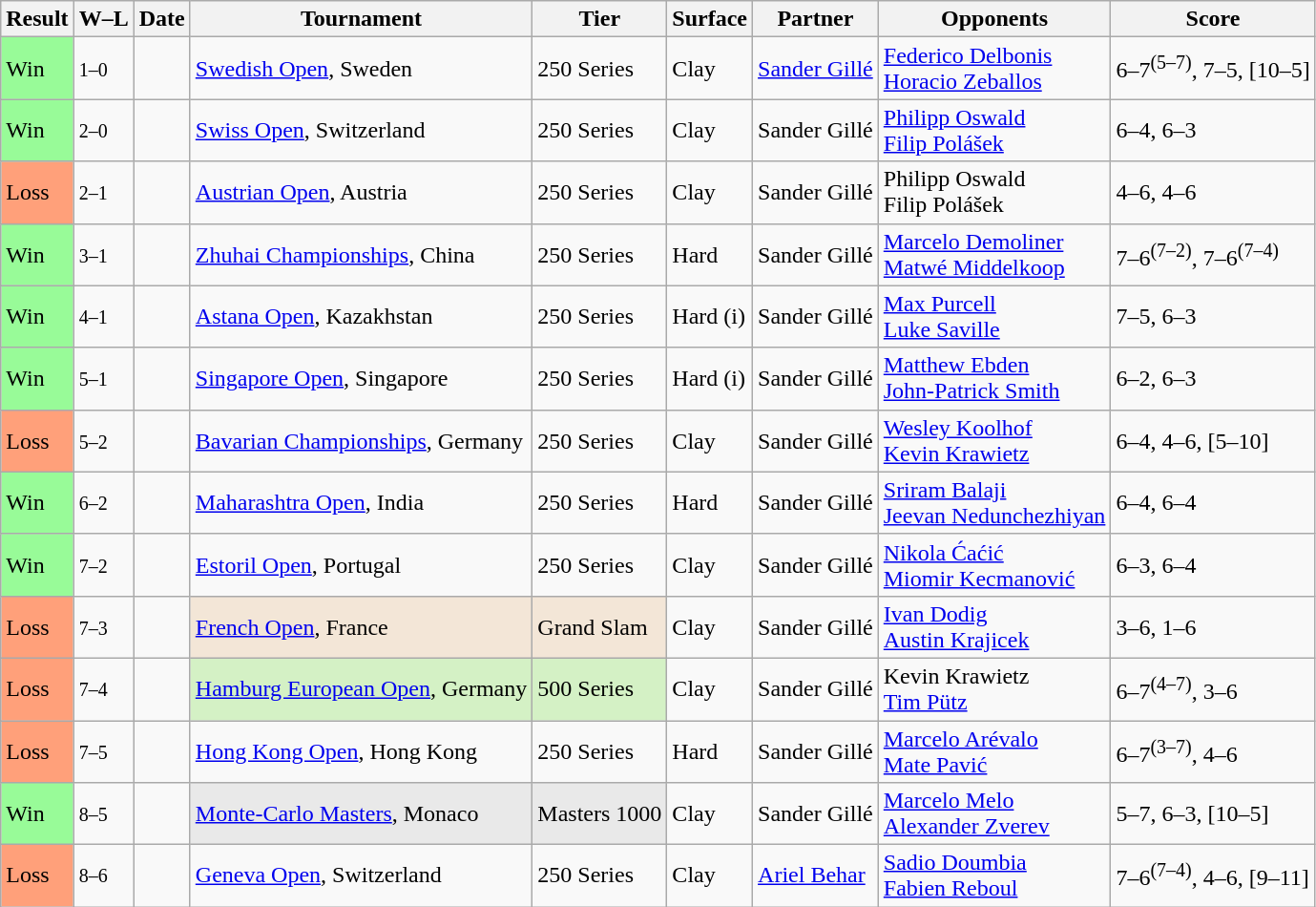<table class="sortable wikitable">
<tr>
<th>Result</th>
<th class="unsortable">W–L</th>
<th>Date</th>
<th>Tournament</th>
<th>Tier</th>
<th>Surface</th>
<th>Partner</th>
<th>Opponents</th>
<th class="unsortable">Score</th>
</tr>
<tr>
<td bgcolor=98FB98>Win</td>
<td><small>1–0</small></td>
<td><a href='#'></a></td>
<td><a href='#'>Swedish Open</a>, Sweden</td>
<td>250 Series</td>
<td>Clay</td>
<td> <a href='#'>Sander Gillé</a></td>
<td> <a href='#'>Federico Delbonis</a><br> <a href='#'>Horacio Zeballos</a></td>
<td>6–7<sup>(5–7)</sup>, 7–5, [10–5]</td>
</tr>
<tr>
<td bgcolor=98FB98>Win</td>
<td><small>2–0</small></td>
<td><a href='#'></a></td>
<td><a href='#'>Swiss Open</a>, Switzerland</td>
<td>250 Series</td>
<td>Clay</td>
<td> Sander Gillé</td>
<td> <a href='#'>Philipp Oswald</a><br> <a href='#'>Filip Polášek</a></td>
<td>6–4, 6–3</td>
</tr>
<tr>
<td bgcolor=FFA07A>Loss</td>
<td><small>2–1</small></td>
<td><a href='#'></a></td>
<td><a href='#'>Austrian Open</a>, Austria</td>
<td>250 Series</td>
<td>Clay</td>
<td> Sander Gillé</td>
<td> Philipp Oswald<br> Filip Polášek</td>
<td>4–6, 4–6</td>
</tr>
<tr>
<td bgcolor=98FB98>Win</td>
<td><small>3–1</small></td>
<td><a href='#'></a></td>
<td><a href='#'>Zhuhai Championships</a>, China</td>
<td>250 Series</td>
<td>Hard</td>
<td> Sander Gillé</td>
<td> <a href='#'>Marcelo Demoliner</a><br> <a href='#'>Matwé Middelkoop</a></td>
<td>7–6<sup>(7–2)</sup>, 7–6<sup>(7–4)</sup></td>
</tr>
<tr>
<td bgcolor=98FB98>Win</td>
<td><small>4–1</small></td>
<td><a href='#'></a></td>
<td><a href='#'>Astana Open</a>, Kazakhstan</td>
<td>250 Series</td>
<td>Hard (i)</td>
<td> Sander Gillé</td>
<td> <a href='#'>Max Purcell</a><br> <a href='#'>Luke Saville</a></td>
<td>7–5, 6–3</td>
</tr>
<tr>
<td bgcolor=98FB98>Win</td>
<td><small>5–1</small></td>
<td><a href='#'></a></td>
<td><a href='#'>Singapore Open</a>, Singapore</td>
<td>250 Series</td>
<td>Hard (i)</td>
<td> Sander Gillé</td>
<td> <a href='#'>Matthew Ebden</a><br> <a href='#'>John-Patrick Smith</a></td>
<td>6–2, 6–3</td>
</tr>
<tr>
<td bgcolor=FFA07A>Loss</td>
<td><small>5–2</small></td>
<td><a href='#'></a></td>
<td><a href='#'>Bavarian Championships</a>, Germany</td>
<td>250 Series</td>
<td>Clay</td>
<td> Sander Gillé</td>
<td> <a href='#'>Wesley Koolhof</a><br> <a href='#'>Kevin Krawietz</a></td>
<td>6–4, 4–6, [5–10]</td>
</tr>
<tr>
<td bgcolor=98FB98>Win</td>
<td><small>6–2</small></td>
<td><a href='#'></a></td>
<td><a href='#'>Maharashtra Open</a>, India</td>
<td>250 Series</td>
<td>Hard</td>
<td> Sander Gillé</td>
<td> <a href='#'>Sriram Balaji</a><br> <a href='#'>Jeevan Nedunchezhiyan</a></td>
<td>6–4, 6–4</td>
</tr>
<tr>
<td bgcolor=98FB98>Win</td>
<td><small>7–2</small></td>
<td><a href='#'></a></td>
<td><a href='#'>Estoril Open</a>, Portugal</td>
<td>250 Series</td>
<td>Clay</td>
<td> Sander Gillé</td>
<td> <a href='#'>Nikola Ćaćić</a><br> <a href='#'>Miomir Kecmanović</a></td>
<td>6–3, 6–4</td>
</tr>
<tr>
<td bgcolor=ffa07a>Loss</td>
<td><small>7–3</small></td>
<td><a href='#'></a></td>
<td bgcolor=f3e6d7><a href='#'>French Open</a>, France</td>
<td bgcolor=f3e6d7>Grand Slam</td>
<td>Clay</td>
<td> Sander Gillé</td>
<td> <a href='#'>Ivan Dodig</a><br> <a href='#'>Austin Krajicek</a></td>
<td>3–6, 1–6</td>
</tr>
<tr>
<td bgcolor=ffa07a>Loss</td>
<td><small>7–4</small></td>
<td><a href='#'></a></td>
<td bgcolor=d4f1c5><a href='#'>Hamburg European Open</a>, Germany</td>
<td bgcolor=d4f1c5>500 Series</td>
<td>Clay</td>
<td> Sander Gillé</td>
<td> Kevin Krawietz<br> <a href='#'>Tim Pütz</a></td>
<td>6–7<sup>(4–7)</sup>, 3–6</td>
</tr>
<tr>
<td bgcolor=ffa07a>Loss</td>
<td><small>7–5</small></td>
<td><a href='#'></a></td>
<td><a href='#'>Hong Kong Open</a>, Hong Kong</td>
<td>250 Series</td>
<td>Hard</td>
<td> Sander Gillé</td>
<td> <a href='#'>Marcelo Arévalo</a><br> <a href='#'>Mate Pavić</a></td>
<td>6–7<sup>(3–7)</sup>, 4–6</td>
</tr>
<tr>
<td bgcolor=98FB98>Win</td>
<td><small>8–5</small></td>
<td><a href='#'></a></td>
<td style="background:#E9E9E9;"><a href='#'>Monte-Carlo Masters</a>, Monaco</td>
<td style="background:#E9E9E9;">Masters 1000</td>
<td>Clay</td>
<td> Sander Gillé</td>
<td> <a href='#'>Marcelo Melo</a> <br>  <a href='#'>Alexander Zverev</a></td>
<td>5–7, 6–3, [10–5]</td>
</tr>
<tr>
<td bgcolor=ffa07a>Loss</td>
<td><small>8–6</small></td>
<td><a href='#'></a></td>
<td><a href='#'>Geneva Open</a>, Switzerland</td>
<td>250 Series</td>
<td>Clay</td>
<td> <a href='#'>Ariel Behar</a></td>
<td> <a href='#'>Sadio Doumbia</a><br> <a href='#'>Fabien Reboul</a></td>
<td>7–6<sup>(7–4)</sup>, 4–6, [9–11]</td>
</tr>
</table>
